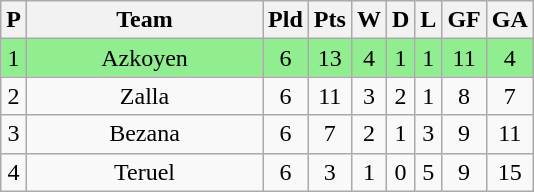<table class="wikitable sortable" style="text-align: center;">
<tr>
<th align="center">P</th>
<th width=150>Team</th>
<th align="center">Pld</th>
<th align="center">Pts</th>
<th align="center">W</th>
<th align="center">D</th>
<th align="center">L</th>
<th align="center">GF</th>
<th align="center">GA</th>
</tr>
<tr align=center style="background:#90EE90;">
<td>1</td>
<td>Azkoyen</td>
<td>6</td>
<td>13</td>
<td>4</td>
<td>1</td>
<td>1</td>
<td>11</td>
<td>4</td>
</tr>
<tr>
<td>2</td>
<td>Zalla</td>
<td>6</td>
<td>11</td>
<td>3</td>
<td>2</td>
<td>1</td>
<td>8</td>
<td>7</td>
</tr>
<tr>
<td>3</td>
<td>Bezana</td>
<td>6</td>
<td>7</td>
<td>2</td>
<td>1</td>
<td>3</td>
<td>9</td>
<td>11</td>
</tr>
<tr>
<td>4</td>
<td>Teruel</td>
<td>6</td>
<td>3</td>
<td>1</td>
<td>0</td>
<td>5</td>
<td>9</td>
<td>15</td>
</tr>
</table>
